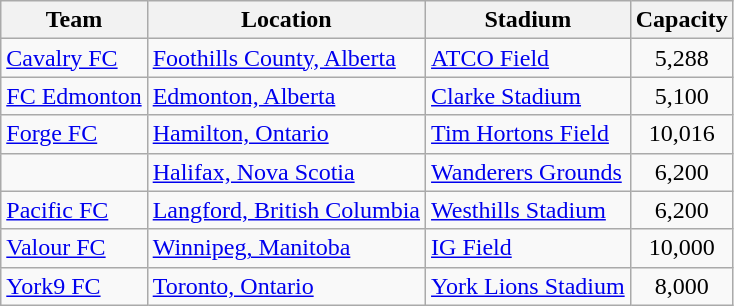<table class="wikitable sortable">
<tr>
<th>Team</th>
<th>Location</th>
<th>Stadium</th>
<th>Capacity</th>
</tr>
<tr>
<td><a href='#'>Cavalry FC</a></td>
<td><a href='#'>Foothills County, Alberta</a></td>
<td><a href='#'>ATCO Field</a></td>
<td style="text-align:center">5,288</td>
</tr>
<tr>
<td><a href='#'>FC Edmonton</a></td>
<td><a href='#'>Edmonton, Alberta</a></td>
<td><a href='#'>Clarke Stadium</a></td>
<td style="text-align:center">5,100</td>
</tr>
<tr>
<td><a href='#'>Forge FC</a></td>
<td><a href='#'>Hamilton, Ontario</a></td>
<td><a href='#'>Tim Hortons Field</a></td>
<td style="text-align:center">10,016</td>
</tr>
<tr>
<td></td>
<td><a href='#'>Halifax, Nova Scotia</a></td>
<td><a href='#'>Wanderers Grounds</a></td>
<td style="text-align:center">6,200</td>
</tr>
<tr>
<td><a href='#'>Pacific FC</a></td>
<td><a href='#'>Langford, British Columbia</a></td>
<td><a href='#'>Westhills Stadium</a></td>
<td style="text-align:center">6,200</td>
</tr>
<tr>
<td><a href='#'>Valour FC</a></td>
<td><a href='#'>Winnipeg, Manitoba</a></td>
<td><a href='#'>IG Field</a></td>
<td style="text-align:center">10,000</td>
</tr>
<tr>
<td><a href='#'>York9 FC</a></td>
<td><a href='#'>Toronto, Ontario</a></td>
<td><a href='#'>York Lions Stadium</a></td>
<td style="text-align:center">8,000</td>
</tr>
</table>
